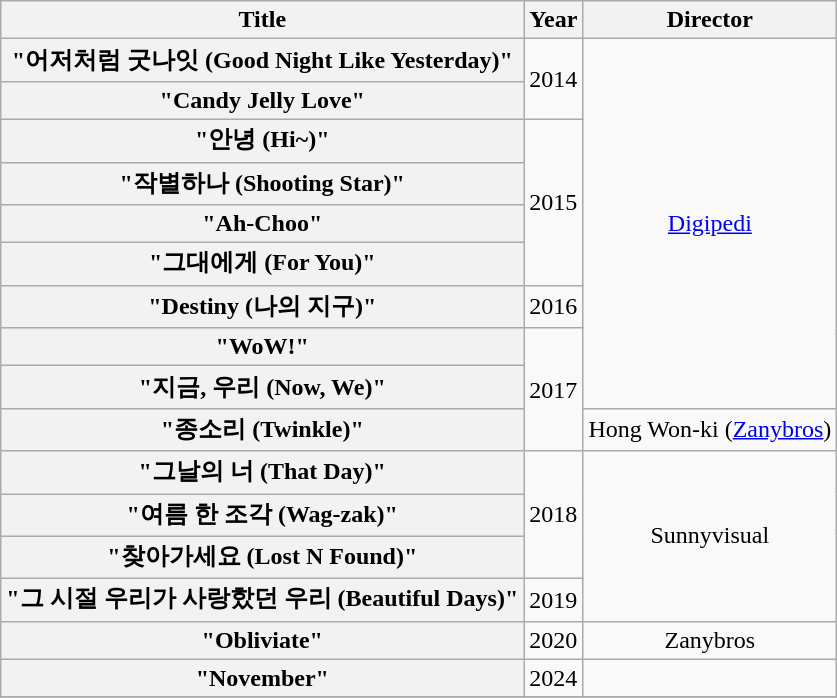<table class="wikitable plainrowheaders" style="text-align:center;">
<tr>
<th>Title</th>
<th>Year</th>
<th>Director</th>
</tr>
<tr>
<th scope="row">"어저처럼 굿나잇 (Good Night Like Yesterday)"</th>
<td rowspan="2">2014</td>
<td rowspan="9"><a href='#'>Digipedi</a></td>
</tr>
<tr>
<th scope="row">"Candy Jelly Love"</th>
</tr>
<tr>
<th scope="row">"안녕 (Hi~)"</th>
<td rowspan="4">2015</td>
</tr>
<tr>
<th scope="row">"작별하나 (Shooting Star)"</th>
</tr>
<tr>
<th scope="row">"Ah-Choo"</th>
</tr>
<tr>
<th scope="row">"그대에게 (For You)"</th>
</tr>
<tr>
<th scope="row">"Destiny (나의 지구)"</th>
<td>2016</td>
</tr>
<tr>
<th scope="row">"WoW!"</th>
<td rowspan="3">2017</td>
</tr>
<tr>
<th scope="row">"지금, 우리 (Now, We)"</th>
</tr>
<tr>
<th scope="row">"종소리 (Twinkle)"</th>
<td>Hong Won-ki (<a href='#'>Zanybros</a>)</td>
</tr>
<tr>
<th scope="row">"그날의 너 (That Day)"</th>
<td rowspan="3">2018</td>
<td rowspan="4">Sunnyvisual</td>
</tr>
<tr>
<th scope="row">"여름 한 조각 (Wag-zak)"</th>
</tr>
<tr>
<th scope="row">"찾아가세요 (Lost N Found)"</th>
</tr>
<tr>
<th scope="row">"그 시절 우리가 사랑핬던 우리 (Beautiful Days)"</th>
<td>2019</td>
</tr>
<tr>
<th scope="row">"Obliviate"</th>
<td>2020</td>
<td>Zanybros</td>
</tr>
<tr>
<th scope="row">"November"</th>
<td>2024</td>
<td></td>
</tr>
<tr>
</tr>
</table>
